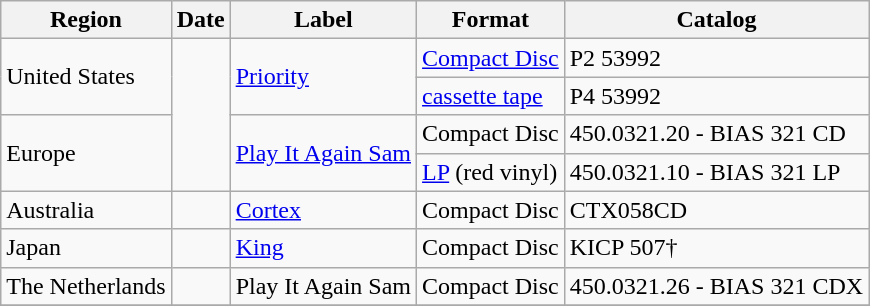<table class="wikitable">
<tr>
<th>Region</th>
<th>Date</th>
<th>Label</th>
<th>Format</th>
<th>Catalog</th>
</tr>
<tr>
<td rowspan="2">United States</td>
<td rowspan="4"></td>
<td rowspan="2"><a href='#'>Priority</a></td>
<td><a href='#'>Compact Disc</a></td>
<td>P2 53992</td>
</tr>
<tr>
<td><a href='#'>cassette tape</a></td>
<td>P4 53992</td>
</tr>
<tr>
<td rowspan="2">Europe</td>
<td rowspan="2"><a href='#'>Play It Again Sam</a></td>
<td>Compact Disc</td>
<td>450.0321.20 - BIAS 321 CD</td>
</tr>
<tr>
<td><a href='#'>LP</a> (red vinyl)</td>
<td>450.0321.10 - BIAS 321 LP</td>
</tr>
<tr>
<td>Australia</td>
<td></td>
<td><a href='#'>Cortex</a></td>
<td>Compact Disc</td>
<td>CTX058CD</td>
</tr>
<tr>
<td>Japan</td>
<td></td>
<td><a href='#'>King</a></td>
<td>Compact Disc</td>
<td>KICP 507†</td>
</tr>
<tr>
<td>The Netherlands</td>
<td></td>
<td>Play It Again Sam</td>
<td>Compact Disc</td>
<td>450.0321.26 - BIAS 321 CDX</td>
</tr>
<tr>
</tr>
</table>
